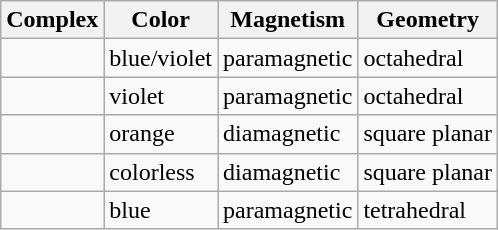<table class="wikitable">
<tr>
<th>Complex</th>
<th>Color</th>
<th>Magnetism</th>
<th>Geometry</th>
</tr>
<tr>
<td></td>
<td>blue/violet</td>
<td>paramagnetic</td>
<td>octahedral</td>
</tr>
<tr>
<td></td>
<td>violet</td>
<td>paramagnetic</td>
<td>octahedral</td>
</tr>
<tr>
<td></td>
<td>orange</td>
<td>diamagnetic</td>
<td>square planar</td>
</tr>
<tr>
<td></td>
<td>colorless</td>
<td>diamagnetic</td>
<td>square planar</td>
</tr>
<tr>
<td></td>
<td>blue</td>
<td>paramagnetic</td>
<td>tetrahedral</td>
</tr>
</table>
